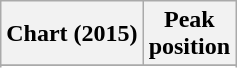<table class="wikitable sortable plainrowheaders" style="text-align:center">
<tr>
<th scope="col">Chart (2015)</th>
<th scope="col">Peak<br>position</th>
</tr>
<tr>
</tr>
<tr>
</tr>
<tr>
</tr>
<tr>
</tr>
<tr>
</tr>
<tr>
</tr>
<tr>
</tr>
<tr>
</tr>
</table>
